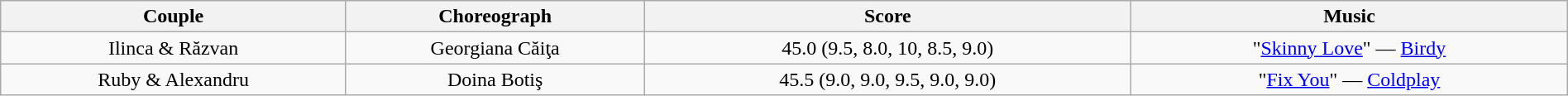<table class="wikitable" style="text-align: center; width:100%;">
<tr>
<th>Couple</th>
<th>Choreograph</th>
<th>Score</th>
<th>Music</th>
</tr>
<tr>
<td>Ilinca & Răzvan</td>
<td>Georgiana Căiţa</td>
<td>45.0 (9.5, 8.0, 10, 8.5, 9.0)</td>
<td>"<a href='#'>Skinny Love</a>" — <a href='#'>Birdy</a></td>
</tr>
<tr>
<td>Ruby & Alexandru</td>
<td>Doina Botiş</td>
<td>45.5 (9.0, 9.0, 9.5, 9.0, 9.0)</td>
<td>"<a href='#'>Fix You</a>" — <a href='#'>Coldplay</a></td>
</tr>
</table>
